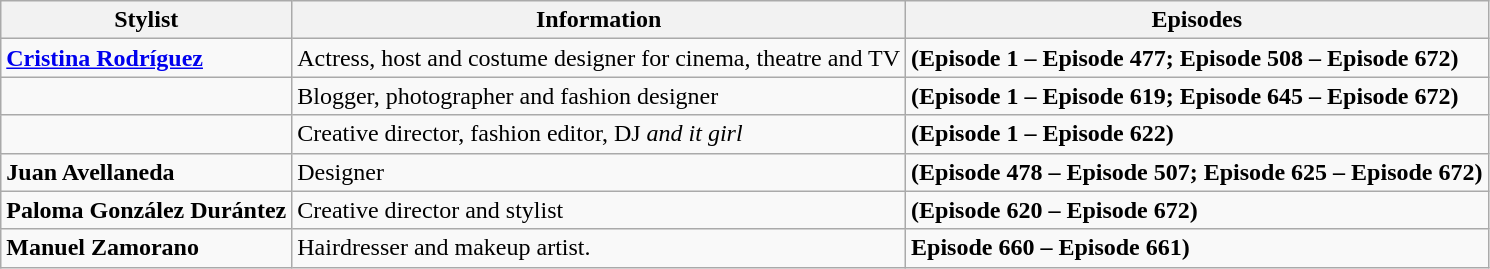<table class="wikitable">
<tr>
<th>Stylist</th>
<th>Information</th>
<th>Episodes</th>
</tr>
<tr>
<td> <strong><a href='#'>Cristina Rodríguez</a></strong></td>
<td>Actress, host and costume designer for cinema, theatre and TV</td>
<td><strong>(Episode 1 – Episode 477; Episode 508 – Episode 672)</strong></td>
</tr>
<tr>
<td> <strong></strong></td>
<td>Blogger, photographer and fashion designer</td>
<td><strong>(Episode 1 – Episode 619; Episode 645 – Episode 672)</strong></td>
</tr>
<tr>
<td> <strong></strong></td>
<td>Creative director, fashion editor, DJ <em>and it girl</em></td>
<td><strong>(Episode 1 – Episode 622)</strong></td>
</tr>
<tr>
<td> <strong>Juan Avellaneda</strong></td>
<td>Designer</td>
<td><strong>(Episode 478 – Episode 507; Episode 625 – Episode 672)</strong></td>
</tr>
<tr>
<td> <strong>Paloma González Durántez</strong></td>
<td>Creative director and stylist</td>
<td><strong>(Episode 620 – Episode 672)</strong></td>
</tr>
<tr>
<td> <strong>Manuel Zamorano</strong></td>
<td>Hairdresser and makeup artist.</td>
<td><strong>Episode 660 – Episode 661)</strong></td>
</tr>
</table>
